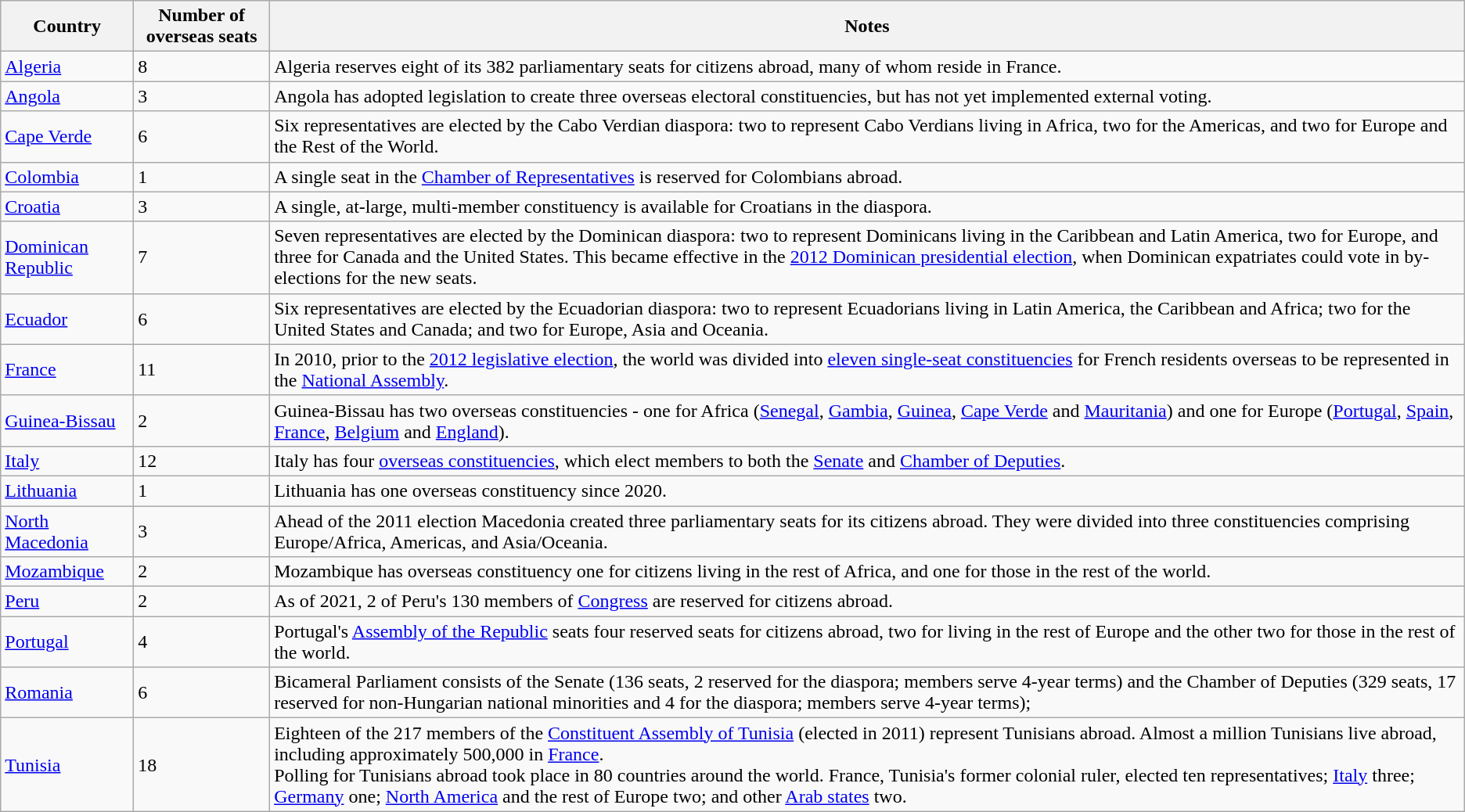<table class="wikitable sortable">
<tr>
<th>Country</th>
<th>Number of overseas seats</th>
<th class="unsortable">Notes</th>
</tr>
<tr>
<td><a href='#'>Algeria</a></td>
<td>8</td>
<td>Algeria reserves eight of its 382 parliamentary seats for citizens abroad, many of whom reside in France.</td>
</tr>
<tr>
<td><a href='#'>Angola</a></td>
<td>3</td>
<td>Angola has adopted legislation to create three overseas electoral constituencies, but has not yet implemented external voting.</td>
</tr>
<tr>
<td><a href='#'>Cape Verde</a></td>
<td>6</td>
<td>Six representatives are elected by the Cabo Verdian diaspora: two to represent Cabo Verdians living in Africa, two for the Americas, and two for Europe and the Rest of the World.</td>
</tr>
<tr>
<td><a href='#'>Colombia</a></td>
<td>1</td>
<td>A single seat in the <a href='#'>Chamber of Representatives</a> is reserved for Colombians abroad.</td>
</tr>
<tr>
<td><a href='#'>Croatia</a></td>
<td>3</td>
<td>A single, at-large, multi-member constituency is available for Croatians in the diaspora.</td>
</tr>
<tr>
<td><a href='#'>Dominican Republic</a></td>
<td>7</td>
<td>Seven representatives are elected by the Dominican diaspora: two to represent Dominicans living in the Caribbean and Latin America, two for Europe, and three for Canada and the United States. This became effective in the <a href='#'>2012 Dominican presidential election</a>, when Dominican expatriates could vote in by-elections for the new seats.</td>
</tr>
<tr>
<td><a href='#'>Ecuador</a></td>
<td>6</td>
<td>Six representatives are elected by the Ecuadorian diaspora: two to represent Ecuadorians living in Latin America, the Caribbean and Africa; two for the United States and Canada; and two for Europe, Asia and Oceania.</td>
</tr>
<tr>
<td><a href='#'>France</a></td>
<td>11</td>
<td>In 2010, prior to the <a href='#'>2012 legislative election</a>, the world was divided into <a href='#'>eleven single-seat constituencies</a> for French residents overseas to be represented in the <a href='#'>National Assembly</a>.</td>
</tr>
<tr>
<td><a href='#'>Guinea-Bissau</a></td>
<td>2</td>
<td>Guinea-Bissau has two overseas constituencies - one for Africa (<a href='#'>Senegal</a>, <a href='#'>Gambia</a>, <a href='#'>Guinea</a>, <a href='#'>Cape Verde</a> and <a href='#'>Mauritania</a>) and one for Europe (<a href='#'>Portugal</a>, <a href='#'>Spain</a>, <a href='#'>France</a>, <a href='#'>Belgium</a> and <a href='#'>England</a>).</td>
</tr>
<tr>
<td><a href='#'>Italy</a></td>
<td>12</td>
<td>Italy has four <a href='#'>overseas constituencies</a>, which elect members to both the <a href='#'>Senate</a> and <a href='#'>Chamber of Deputies</a>.</td>
</tr>
<tr>
<td><a href='#'>Lithuania</a></td>
<td>1</td>
<td>Lithuania has one overseas constituency since 2020.</td>
</tr>
<tr>
<td><a href='#'>North Macedonia</a></td>
<td>3</td>
<td>Ahead of the 2011 election Macedonia created three parliamentary seats for its citizens abroad. They were divided into three constituencies comprising Europe/Africa, Americas, and Asia/Oceania.</td>
</tr>
<tr>
<td><a href='#'>Mozambique</a></td>
<td>2</td>
<td>Mozambique has overseas constituency one for citizens living in the rest of Africa, and one for those in the rest of the world.</td>
</tr>
<tr>
<td><a href='#'>Peru</a></td>
<td>2</td>
<td>As of 2021, 2 of Peru's 130 members of <a href='#'>Congress</a> are reserved for citizens abroad.</td>
</tr>
<tr |->
<td><a href='#'>Portugal</a></td>
<td>4</td>
<td>Portugal's <a href='#'>Assembly of the Republic</a> seats four reserved seats for citizens abroad, two for  living in the rest of Europe and the other two for those in the rest of the world.</td>
</tr>
<tr>
<td><a href='#'>Romania</a></td>
<td>6</td>
<td>Bicameral Parliament consists of the Senate (136 seats, 2 reserved for the diaspora; members serve 4-year terms) and the Chamber of Deputies (329 seats, 17 reserved for non-Hungarian national minorities and 4 for the diaspora; members serve 4-year terms);</td>
</tr>
<tr>
<td><a href='#'>Tunisia</a></td>
<td>18</td>
<td>Eighteen of the 217 members of the <a href='#'>Constituent Assembly of Tunisia</a> (elected in 2011) represent Tunisians abroad. Almost a million Tunisians live abroad, including approximately 500,000 in <a href='#'>France</a>.<br>Polling for Tunisians abroad took place in 80 countries around the world. France, Tunisia's former colonial ruler, elected ten representatives; <a href='#'>Italy</a> three; <a href='#'>Germany</a> one; <a href='#'>North America</a> and the rest of Europe two; and other <a href='#'>Arab states</a> two.</td>
</tr>
</table>
